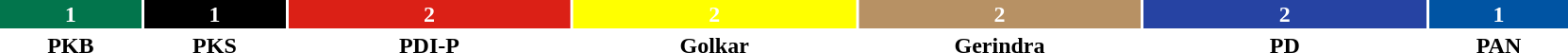<table style="width:88%; text-align:center;">
<tr style="color:white;">
<td style="background:#02754C; width:9.1%;"><strong>1</strong></td>
<td style="background:#000000; width:9.1%;"><strong>1</strong></td>
<td style="background:#DB2016; width:18.2%;"><strong>2</strong></td>
<td style="background:#FFFF00; width:18.2%;"><strong>2</strong></td>
<td style="background:#B79164; width:18.2%;"><strong>2</strong></td>
<td style="background:#2643A3; width:18.2%;"><strong>2</strong></td>
<td style="background:#0054A3; width:9.1%;"><strong>1</strong></td>
</tr>
<tr>
<td><span><strong>PKB</strong></span></td>
<td><span><strong>PKS</strong></span></td>
<td><span><strong>PDI-P</strong></span></td>
<td><span><strong>Golkar</strong></span></td>
<td><span><strong>Gerindra</strong></span></td>
<td><span><strong>PD</strong></span></td>
<td><span><strong>PAN</strong></span></td>
</tr>
</table>
